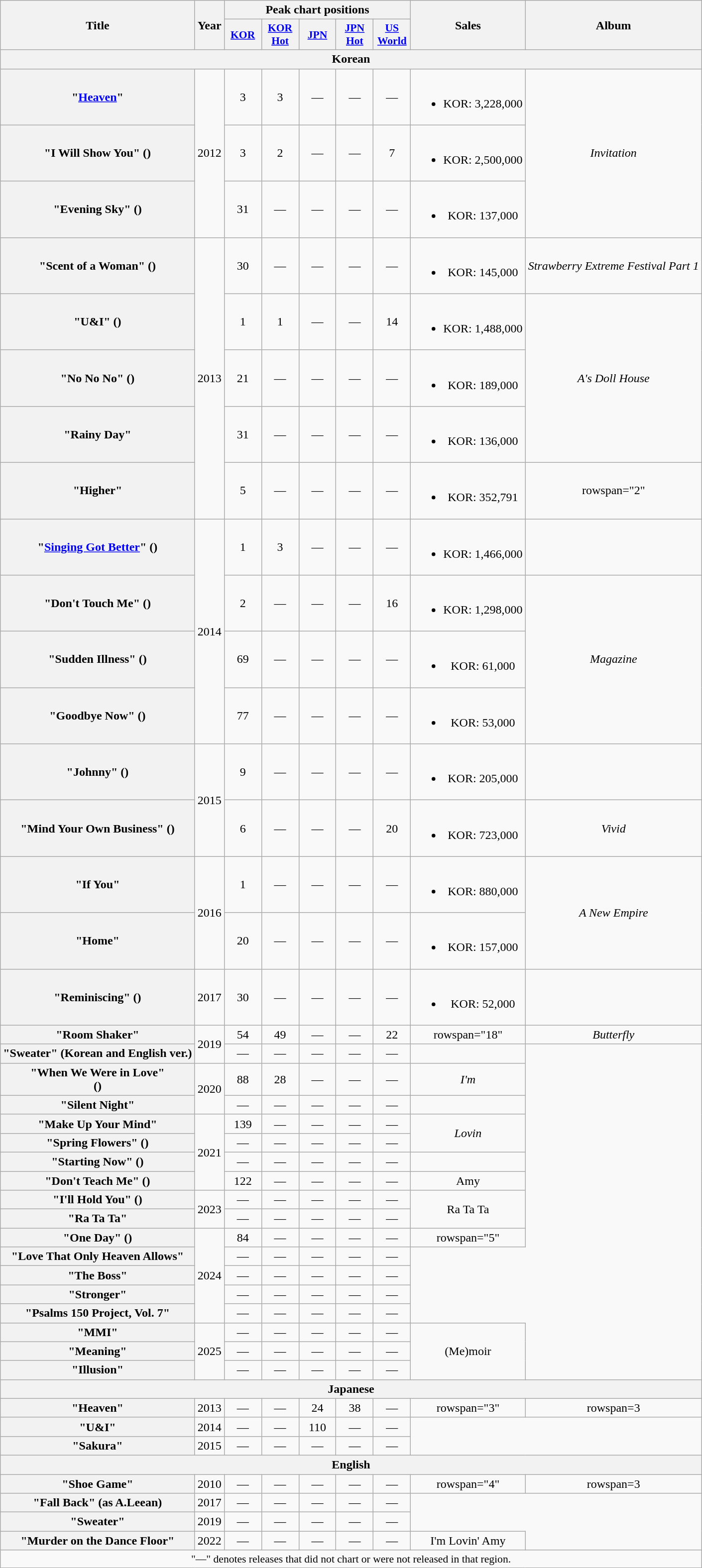<table class="wikitable plainrowheaders" style="text-align:center;">
<tr>
<th scope="col" rowspan="2">Title</th>
<th scope="col" rowspan="2">Year</th>
<th scope="col" colspan="5">Peak chart positions</th>
<th scope="col" rowspan="2">Sales</th>
<th scope="col" rowspan="2">Album</th>
</tr>
<tr>
<th scope="col" style="width:3em;font-size:90%;"><a href='#'>KOR</a><br></th>
<th scope="col" style="width:3em;font-size:90%;"><a href='#'>KOR Hot</a><br></th>
<th scope="col" style="width:3em;font-size:90%;"><a href='#'>JPN</a><br></th>
<th scope="col" style="width:3em;font-size:90%;"><a href='#'>JPN Hot</a><br></th>
<th scope="col" style="width:3em;font-size:90%;"><a href='#'>US World</a><br></th>
</tr>
<tr>
<th colspan="10">Korean</th>
</tr>
<tr>
<th scope="row">"<a href='#'>Heaven</a>"</th>
<td rowspan="3">2012</td>
<td>3</td>
<td>3</td>
<td>—</td>
<td>—</td>
<td>—</td>
<td><br><ul><li>KOR: 3,228,000</li></ul></td>
<td rowspan=3><em>Invitation</em></td>
</tr>
<tr>
<th scope="row">"I Will Show You" ()</th>
<td>3</td>
<td>2</td>
<td>—</td>
<td>—</td>
<td>7</td>
<td><br><ul><li>KOR: 2,500,000</li></ul></td>
</tr>
<tr>
<th scope="row">"Evening Sky" ()</th>
<td>31</td>
<td>—</td>
<td>—</td>
<td>—</td>
<td>—</td>
<td><br><ul><li>KOR: 137,000</li></ul></td>
</tr>
<tr>
<th scope="row">"Scent of a Woman" ()</th>
<td rowspan="5">2013</td>
<td>30</td>
<td>—</td>
<td>—</td>
<td>—</td>
<td>—</td>
<td><br><ul><li>KOR: 145,000</li></ul></td>
<td><em>Strawberry Extreme Festival Part 1</em></td>
</tr>
<tr>
<th scope="row">"U&I" ()</th>
<td>1</td>
<td>1</td>
<td>—</td>
<td>—</td>
<td>14</td>
<td><br><ul><li>KOR: 1,488,000</li></ul></td>
<td rowspan=3><em>A's Doll House</em></td>
</tr>
<tr>
<th scope="row">"No No No" ()</th>
<td>21</td>
<td>—</td>
<td>—</td>
<td>—</td>
<td>—</td>
<td><br><ul><li>KOR: 189,000</li></ul></td>
</tr>
<tr>
<th scope="row">"Rainy Day"</th>
<td>31</td>
<td>—</td>
<td>—</td>
<td>—</td>
<td>—</td>
<td><br><ul><li>KOR: 136,000</li></ul></td>
</tr>
<tr>
<th scope="row">"Higher" </th>
<td>5</td>
<td>—</td>
<td>—</td>
<td>—</td>
<td>—</td>
<td><br><ul><li>KOR: 352,791</li></ul></td>
<td>rowspan="2" </td>
</tr>
<tr>
<th scope="row">"<a href='#'>Singing Got Better</a>" ()</th>
<td rowspan="4">2014</td>
<td>1</td>
<td>3</td>
<td>—</td>
<td>—</td>
<td>—</td>
<td><br><ul><li>KOR: 1,466,000</li></ul></td>
</tr>
<tr>
<th scope="row">"Don't Touch Me" ()</th>
<td>2</td>
<td>—</td>
<td>—</td>
<td>—</td>
<td>16</td>
<td><br><ul><li>KOR: 1,298,000</li></ul></td>
<td rowspan=3><em>Magazine</em></td>
</tr>
<tr>
<th scope="row">"Sudden Illness" ()</th>
<td>69</td>
<td>—</td>
<td>—</td>
<td>—</td>
<td>—</td>
<td><br><ul><li>KOR: 61,000</li></ul></td>
</tr>
<tr>
<th scope="row">"Goodbye Now" ()</th>
<td>77</td>
<td>—</td>
<td>—</td>
<td>—</td>
<td>—</td>
<td><br><ul><li>KOR: 53,000</li></ul></td>
</tr>
<tr>
<th scope="row">"Johnny" ()</th>
<td rowspan="2">2015</td>
<td>9</td>
<td>—</td>
<td>—</td>
<td>—</td>
<td>—</td>
<td><br><ul><li>KOR: 205,000</li></ul></td>
<td></td>
</tr>
<tr>
<th scope="row">"Mind Your Own Business" ()</th>
<td>6</td>
<td>—</td>
<td>—</td>
<td>—</td>
<td>20</td>
<td><br><ul><li>KOR: 723,000</li></ul></td>
<td><em>Vivid</em></td>
</tr>
<tr>
<th scope="row">"If You"</th>
<td rowspan="2">2016</td>
<td>1</td>
<td>—</td>
<td>—</td>
<td>—</td>
<td>—</td>
<td><br><ul><li>KOR: 880,000</li></ul></td>
<td rowspan="2"><em>A New Empire</em></td>
</tr>
<tr>
<th scope="row">"Home" </th>
<td>20</td>
<td>—</td>
<td>—</td>
<td>—</td>
<td>—</td>
<td><br><ul><li>KOR: 157,000</li></ul></td>
</tr>
<tr>
<th scope="row">"Reminiscing" ()</th>
<td>2017</td>
<td>30</td>
<td>—</td>
<td>—</td>
<td>—</td>
<td>—</td>
<td><br><ul><li>KOR: 52,000</li></ul></td>
<td></td>
</tr>
<tr>
<th scope="row">"Room Shaker"</th>
<td rowspan="2">2019</td>
<td>54</td>
<td>49</td>
<td>—</td>
<td>—</td>
<td>22</td>
<td>rowspan="18" </td>
<td><em>Butterfly</em></td>
</tr>
<tr>
<th scope="row">"Sweater" (Korean and English ver.)</th>
<td>—</td>
<td>—</td>
<td>—</td>
<td>—</td>
<td>—</td>
<td></td>
</tr>
<tr>
<th scope="row">"When We Were in Love" <br> ()</th>
<td rowspan="2">2020</td>
<td>88</td>
<td>28</td>
<td>—</td>
<td>—</td>
<td>—</td>
<td><em>I'm</em></td>
</tr>
<tr>
<th scope="row">"Silent Night"</th>
<td>—</td>
<td>—</td>
<td>—</td>
<td>—</td>
<td>—</td>
<td></td>
</tr>
<tr>
<th scope="row">"Make Up Your Mind"</th>
<td rowspan="4">2021</td>
<td>139</td>
<td>—</td>
<td>—</td>
<td>—</td>
<td>—</td>
<td rowspan="2"><em>Lovin<strong></td>
</tr>
<tr>
<th scope="row">"Spring Flowers" ()</th>
<td>—</td>
<td>—</td>
<td>—</td>
<td>—</td>
<td>—</td>
</tr>
<tr>
<th scope="row">"Starting Now" ()</th>
<td>—</td>
<td>—</td>
<td>—</td>
<td>—</td>
<td>—</td>
<td></td>
</tr>
<tr>
<th scope="row">"Don't Teach Me" ()</th>
<td>122</td>
<td>—</td>
<td>—</td>
<td>—</td>
<td>—</td>
<td></em>Amy<em></td>
</tr>
<tr>
<th scope="row">"I'll Hold You" ()</th>
<td rowspan="2">2023</td>
<td>—</td>
<td>—</td>
<td>—</td>
<td>—</td>
<td>—</td>
<td rowspan="2"></em>Ra Ta Ta<em></td>
</tr>
<tr>
<th scope="row">"Ra Ta Ta" </th>
<td>—</td>
<td>—</td>
<td>—</td>
<td>—</td>
<td>—</td>
</tr>
<tr>
<th scope="row">"One Day" ()</th>
<td rowspan="5">2024</td>
<td>84</td>
<td>—</td>
<td>—</td>
<td>—</td>
<td>—</td>
<td>rowspan="5" </td>
</tr>
<tr>
<th scope="row">"Love That Only Heaven Allows"</th>
<td>—</td>
<td>—</td>
<td>—</td>
<td>—</td>
<td>—</td>
</tr>
<tr>
<th scope="row">"The Boss"</th>
<td>—</td>
<td>—</td>
<td>—</td>
<td>—</td>
<td>—</td>
</tr>
<tr>
<th scope="row">"Stronger"</th>
<td>—</td>
<td>—</td>
<td>—</td>
<td>—</td>
<td>—</td>
</tr>
<tr>
<th scope="row">"Psalms 150 Project, Vol. 7"</th>
<td>—</td>
<td>—</td>
<td>—</td>
<td>—</td>
<td>—</td>
</tr>
<tr>
<th scope="row">"MMI"</th>
<td rowspan="3">2025</td>
<td>—</td>
<td>—</td>
<td>—</td>
<td>—</td>
<td>—</td>
<td rowspan="3"></em>(Me)moir<em></td>
</tr>
<tr>
<th scope="row">"Meaning"</th>
<td>—</td>
<td>—</td>
<td>—</td>
<td>—</td>
<td>—</td>
</tr>
<tr>
<th scope="row">"Illusion"</th>
<td>—</td>
<td>—</td>
<td>—</td>
<td>—</td>
<td>—</td>
</tr>
<tr>
<th colspan="9">Japanese</th>
</tr>
<tr>
<th scope="row">"Heaven"</th>
<td>2013</td>
<td>—</td>
<td>—</td>
<td>24</td>
<td>38</td>
<td>—</td>
<td>rowspan="3" </td>
<td>rowspan=3 </td>
</tr>
<tr>
<th scope="row">"U&I"</th>
<td>2014</td>
<td>—</td>
<td>—</td>
<td>110</td>
<td>—</td>
<td>—</td>
</tr>
<tr>
<th scope="row">"Sakura"</th>
<td>2015</td>
<td>—</td>
<td>—</td>
<td>—</td>
<td>—</td>
<td>—</td>
</tr>
<tr>
<th colspan="9">English</th>
</tr>
<tr>
<th scope="row">"Shoe Game"</th>
<td>2010</td>
<td>—</td>
<td>—</td>
<td>—</td>
<td>—</td>
<td>—</td>
<td>rowspan="4" </td>
<td>rowspan=3 </td>
</tr>
<tr>
<th scope="row">"Fall Back" (as A.Leean)</th>
<td>2017</td>
<td>—</td>
<td>—</td>
<td>—</td>
<td>—</td>
<td>—</td>
</tr>
<tr>
<th scope="row">"Sweater"</th>
<td>2019</td>
<td>—</td>
<td>—</td>
<td>—</td>
<td>—</td>
<td>—</td>
</tr>
<tr>
<th scope="row">"Murder on the Dance Floor"</th>
<td>2022</td>
<td>—</td>
<td>—</td>
<td>—</td>
<td>—</td>
<td>—</td>
<td></em>I'm Lovin' Amy<em></td>
</tr>
<tr>
<td colspan="9" style="font-size:90%">"—" denotes releases that did not chart or were not released in that region.</td>
</tr>
</table>
